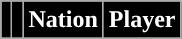<table class="wikitable sortable">
<tr>
<th style="background:#000000; color:#FFFFFF; "></th>
<th style="background:#000000; color:#FFFFFF; "></th>
<th style="background:#000000; color:#FFFFFF; ">Nation</th>
<th style="background:#000000; color:#FFFFFF; ">Player</th>
</tr>
<tr>
</tr>
</table>
